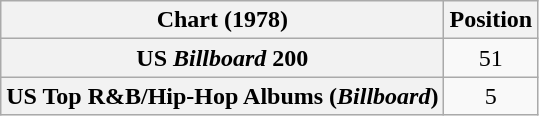<table class="wikitable sortable plainrowheaders" style="text-align:center">
<tr>
<th scope="col">Chart (1978)</th>
<th scope="col">Position</th>
</tr>
<tr>
<th scope="row">US <em>Billboard</em> 200</th>
<td>51</td>
</tr>
<tr>
<th scope="row">US Top R&B/Hip-Hop Albums (<em>Billboard</em>)</th>
<td>5</td>
</tr>
</table>
